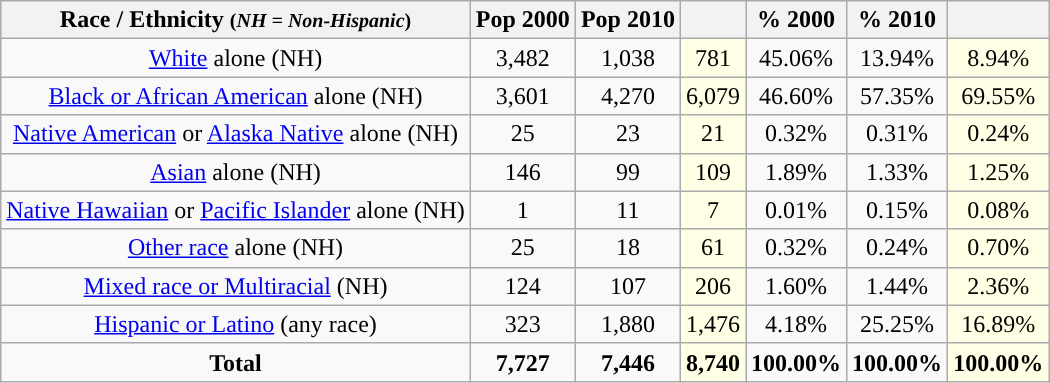<table class="wikitable" style="text-align:center;">
<tr>
<th>Race / Ethnicity <small>(<em>NH = Non-Hispanic</em>)</small></th>
<th>Pop 2000</th>
<th>Pop 2010</th>
<th></th>
<th>% 2000</th>
<th>% 2010</th>
<th></th>
</tr>
<tr>
<td><a href='#'>White</a> alone (NH)</td>
<td>3,482</td>
<td>1,038</td>
<td style='background: #ffffe6;'>781</td>
<td>45.06%</td>
<td>13.94%</td>
<td style='background: #ffffe6;'>8.94%</td>
</tr>
<tr>
<td><a href='#'>Black or African American</a> alone (NH)</td>
<td>3,601</td>
<td>4,270</td>
<td style='background: #ffffe6;'>6,079</td>
<td>46.60%</td>
<td>57.35%</td>
<td style='background: #ffffe6;'>69.55%</td>
</tr>
<tr>
<td><a href='#'>Native American</a> or <a href='#'>Alaska Native</a> alone (NH)</td>
<td>25</td>
<td>23</td>
<td style='background: #ffffe6;'>21</td>
<td>0.32%</td>
<td>0.31%</td>
<td style='background: #ffffe6;'>0.24%</td>
</tr>
<tr>
<td><a href='#'>Asian</a> alone (NH)</td>
<td>146</td>
<td>99</td>
<td style='background: #ffffe6;'>109</td>
<td>1.89%</td>
<td>1.33%</td>
<td style='background: #ffffe6;'>1.25%</td>
</tr>
<tr>
<td><a href='#'>Native Hawaiian</a> or <a href='#'>Pacific Islander</a> alone (NH)</td>
<td>1</td>
<td>11</td>
<td style='background: #ffffe6;'>7</td>
<td>0.01%</td>
<td>0.15%</td>
<td style='background: #ffffe6;'>0.08%</td>
</tr>
<tr>
<td><a href='#'>Other race</a> alone (NH)</td>
<td>25</td>
<td>18</td>
<td style='background: #ffffe6;'>61</td>
<td>0.32%</td>
<td>0.24%</td>
<td style='background: #ffffe6;'>0.70%</td>
</tr>
<tr>
<td><a href='#'>Mixed race or Multiracial</a> (NH)</td>
<td>124</td>
<td>107</td>
<td style='background: #ffffe6;'>206</td>
<td>1.60%</td>
<td>1.44%</td>
<td style='background: #ffffe6;'>2.36%</td>
</tr>
<tr>
<td><a href='#'>Hispanic or Latino</a> (any race)</td>
<td>323</td>
<td>1,880</td>
<td style='background: #ffffe6;'>1,476</td>
<td>4.18%</td>
<td>25.25%</td>
<td style='background: #ffffe6;'>16.89%</td>
</tr>
<tr>
<td><strong>Total</strong></td>
<td><strong>7,727</strong></td>
<td><strong>7,446</strong></td>
<td style='background: #ffffe6;'><strong>8,740</strong></td>
<td><strong>100.00%</strong></td>
<td><strong>100.00%</strong></td>
<td style='background: #ffffe6;'><strong>100.00%</strong></td>
</tr>
</table>
